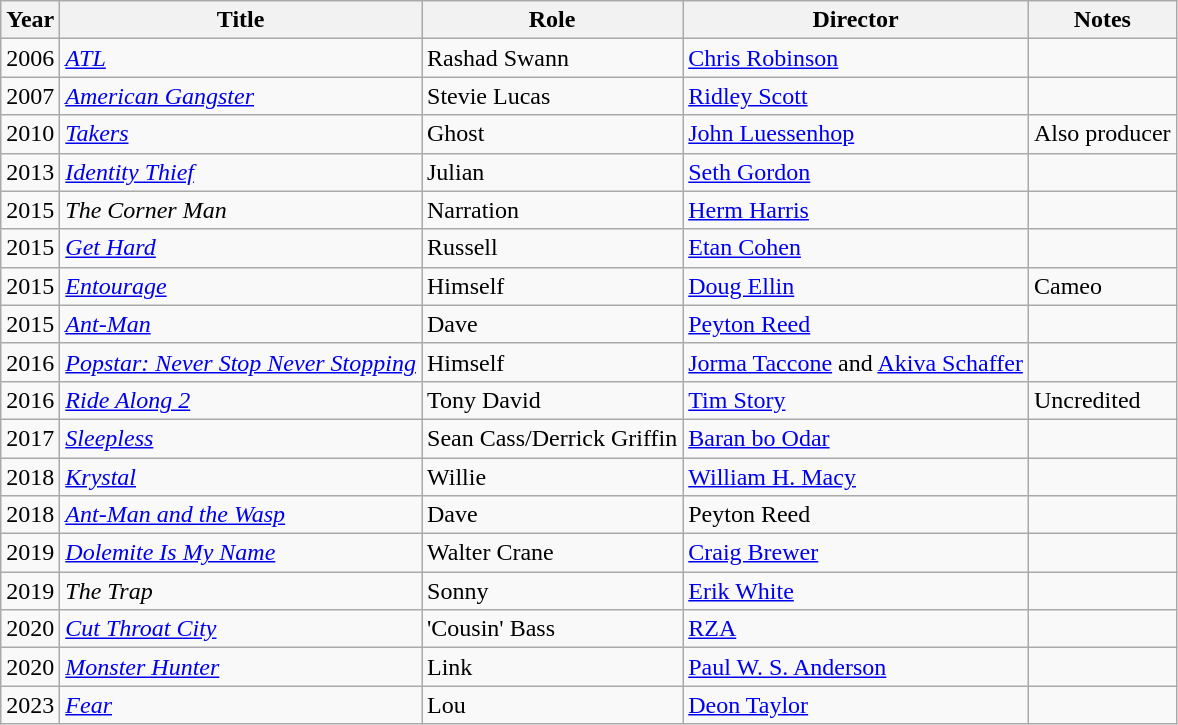<table class="wikitable sortable">
<tr>
<th>Year</th>
<th>Title</th>
<th>Role</th>
<th>Director</th>
<th>Notes</th>
</tr>
<tr>
<td>2006</td>
<td><em><a href='#'>ATL</a></em></td>
<td>Rashad Swann</td>
<td><a href='#'>Chris Robinson</a></td>
<td></td>
</tr>
<tr>
<td>2007</td>
<td><em><a href='#'>American Gangster</a></em></td>
<td>Stevie Lucas</td>
<td><a href='#'>Ridley Scott</a></td>
<td></td>
</tr>
<tr>
<td>2010</td>
<td><em><a href='#'>Takers</a></em></td>
<td>Ghost</td>
<td><a href='#'>John Luessenhop</a></td>
<td>Also producer</td>
</tr>
<tr>
<td>2013</td>
<td><em><a href='#'>Identity Thief</a></em></td>
<td>Julian</td>
<td><a href='#'>Seth Gordon</a></td>
<td></td>
</tr>
<tr>
<td>2015</td>
<td><em>The Corner Man</em></td>
<td>Narration</td>
<td><a href='#'>Herm Harris</a></td>
<td></td>
</tr>
<tr>
<td>2015</td>
<td><em><a href='#'>Get Hard</a></em></td>
<td>Russell</td>
<td><a href='#'>Etan Cohen</a></td>
<td></td>
</tr>
<tr>
<td>2015</td>
<td><em><a href='#'>Entourage</a></em></td>
<td>Himself</td>
<td><a href='#'>Doug Ellin</a></td>
<td>Cameo</td>
</tr>
<tr>
<td>2015</td>
<td><em><a href='#'>Ant-Man</a></em></td>
<td>Dave</td>
<td><a href='#'>Peyton Reed</a></td>
<td></td>
</tr>
<tr>
<td>2016</td>
<td><em><a href='#'>Popstar: Never Stop Never Stopping</a></em></td>
<td>Himself</td>
<td><a href='#'>Jorma Taccone</a> and <a href='#'>Akiva Schaffer</a></td>
<td></td>
</tr>
<tr>
<td>2016</td>
<td><em><a href='#'>Ride Along 2</a></em></td>
<td>Tony David</td>
<td><a href='#'>Tim Story</a></td>
<td>Uncredited</td>
</tr>
<tr>
<td>2017</td>
<td><em><a href='#'>Sleepless</a></em></td>
<td>Sean Cass/Derrick Griffin</td>
<td><a href='#'>Baran bo Odar</a></td>
<td></td>
</tr>
<tr>
<td>2018</td>
<td><em><a href='#'>Krystal</a></em></td>
<td>Willie</td>
<td><a href='#'>William H. Macy</a></td>
<td></td>
</tr>
<tr>
<td>2018</td>
<td><em><a href='#'>Ant-Man and the Wasp</a></em></td>
<td>Dave</td>
<td>Peyton Reed</td>
<td></td>
</tr>
<tr>
<td>2019</td>
<td><em><a href='#'>Dolemite Is My Name</a></em></td>
<td>Walter Crane</td>
<td><a href='#'>Craig Brewer</a></td>
<td></td>
</tr>
<tr>
<td>2019</td>
<td><em>The Trap</em></td>
<td>Sonny</td>
<td><a href='#'>Erik White</a></td>
<td></td>
</tr>
<tr>
<td>2020</td>
<td><em><a href='#'>Cut Throat City</a></em></td>
<td>'Cousin' Bass</td>
<td><a href='#'>RZA</a></td>
<td></td>
</tr>
<tr>
<td>2020</td>
<td><em><a href='#'>Monster Hunter</a></em></td>
<td>Link</td>
<td><a href='#'>Paul W. S. Anderson</a></td>
<td></td>
</tr>
<tr>
<td>2023</td>
<td><em><a href='#'>Fear</a></em></td>
<td>Lou</td>
<td><a href='#'>Deon Taylor</a></td>
<td></td>
</tr>
</table>
